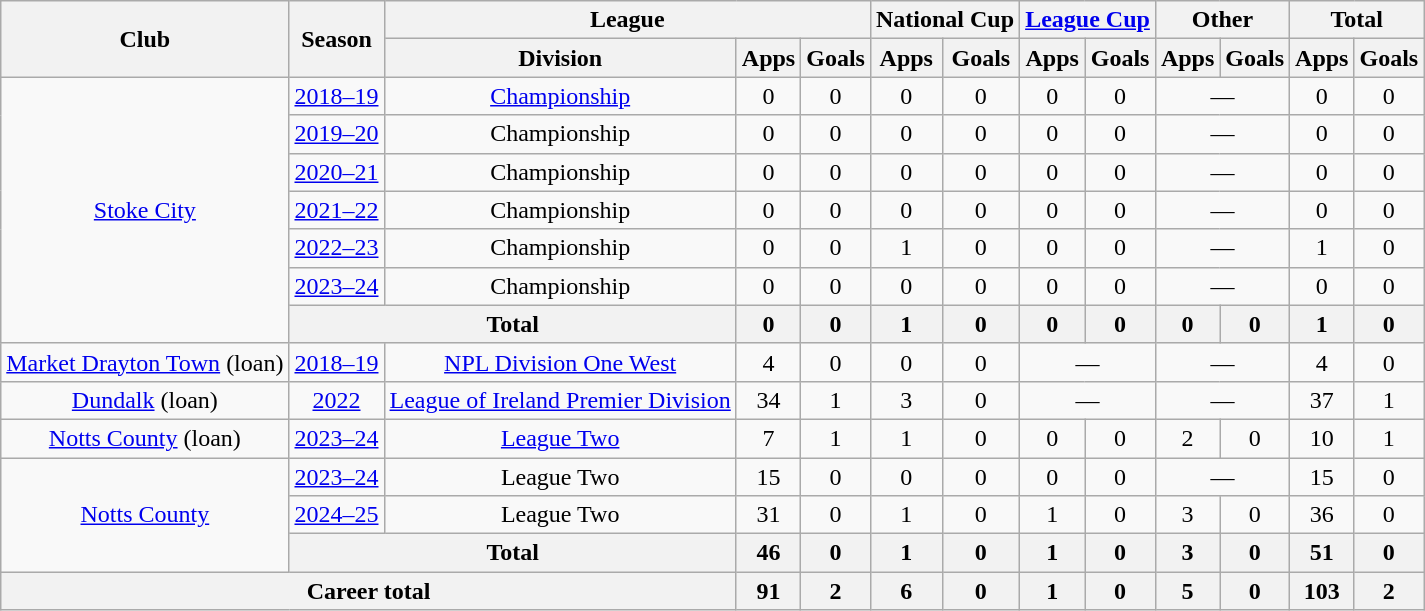<table class="wikitable" style="text-align: center;">
<tr>
<th rowspan="2">Club</th>
<th rowspan="2">Season</th>
<th colspan="3">League</th>
<th colspan="2">National Cup</th>
<th colspan="2"><a href='#'>League Cup</a></th>
<th colspan="2">Other</th>
<th colspan="2">Total</th>
</tr>
<tr>
<th>Division</th>
<th>Apps</th>
<th>Goals</th>
<th>Apps</th>
<th>Goals</th>
<th>Apps</th>
<th>Goals</th>
<th>Apps</th>
<th>Goals</th>
<th>Apps</th>
<th>Goals</th>
</tr>
<tr>
<td rowspan=7><a href='#'>Stoke City</a></td>
<td><a href='#'>2018–19</a></td>
<td><a href='#'>Championship</a></td>
<td>0</td>
<td>0</td>
<td>0</td>
<td>0</td>
<td>0</td>
<td>0</td>
<td colspan="2">—</td>
<td>0</td>
<td>0</td>
</tr>
<tr>
<td><a href='#'>2019–20</a></td>
<td>Championship</td>
<td>0</td>
<td>0</td>
<td>0</td>
<td>0</td>
<td>0</td>
<td>0</td>
<td colspan="2">—</td>
<td>0</td>
<td>0</td>
</tr>
<tr>
<td><a href='#'>2020–21</a></td>
<td>Championship</td>
<td>0</td>
<td>0</td>
<td>0</td>
<td>0</td>
<td>0</td>
<td>0</td>
<td colspan="2">—</td>
<td>0</td>
<td>0</td>
</tr>
<tr>
<td><a href='#'>2021–22</a></td>
<td>Championship</td>
<td>0</td>
<td>0</td>
<td>0</td>
<td>0</td>
<td>0</td>
<td>0</td>
<td colspan="2">—</td>
<td>0</td>
<td>0</td>
</tr>
<tr>
<td><a href='#'>2022–23</a></td>
<td>Championship</td>
<td>0</td>
<td>0</td>
<td>1</td>
<td>0</td>
<td>0</td>
<td>0</td>
<td colspan="2">—</td>
<td>1</td>
<td>0</td>
</tr>
<tr>
<td><a href='#'>2023–24</a></td>
<td>Championship</td>
<td>0</td>
<td>0</td>
<td>0</td>
<td>0</td>
<td>0</td>
<td>0</td>
<td colspan="2">—</td>
<td>0</td>
<td>0</td>
</tr>
<tr>
<th colspan="2">Total</th>
<th>0</th>
<th>0</th>
<th>1</th>
<th>0</th>
<th>0</th>
<th>0</th>
<th>0</th>
<th>0</th>
<th>1</th>
<th>0</th>
</tr>
<tr>
<td><a href='#'>Market Drayton Town</a> (loan)</td>
<td><a href='#'>2018–19</a></td>
<td><a href='#'>NPL Division One West</a></td>
<td>4</td>
<td>0</td>
<td>0</td>
<td>0</td>
<td colspan="2">—</td>
<td colspan="2">—</td>
<td>4</td>
<td>0</td>
</tr>
<tr>
<td><a href='#'>Dundalk</a> (loan)</td>
<td><a href='#'>2022</a></td>
<td><a href='#'>League of Ireland Premier Division</a></td>
<td>34</td>
<td>1</td>
<td>3</td>
<td>0</td>
<td colspan="2">—</td>
<td colspan="2">—</td>
<td>37</td>
<td>1</td>
</tr>
<tr>
<td><a href='#'>Notts County</a> (loan)</td>
<td><a href='#'>2023–24</a></td>
<td><a href='#'>League Two</a></td>
<td>7</td>
<td>1</td>
<td>1</td>
<td>0</td>
<td>0</td>
<td>0</td>
<td>2</td>
<td>0</td>
<td>10</td>
<td>1</td>
</tr>
<tr>
<td rowspan=3><a href='#'>Notts County</a></td>
<td><a href='#'>2023–24</a></td>
<td>League Two</td>
<td>15</td>
<td>0</td>
<td>0</td>
<td>0</td>
<td>0</td>
<td>0</td>
<td colspan="2">—</td>
<td>15</td>
<td>0</td>
</tr>
<tr>
<td><a href='#'>2024–25</a></td>
<td>League Two</td>
<td>31</td>
<td>0</td>
<td>1</td>
<td>0</td>
<td>1</td>
<td>0</td>
<td>3</td>
<td>0</td>
<td>36</td>
<td>0</td>
</tr>
<tr>
<th colspan="2">Total</th>
<th>46</th>
<th>0</th>
<th>1</th>
<th>0</th>
<th>1</th>
<th>0</th>
<th>3</th>
<th>0</th>
<th>51</th>
<th>0</th>
</tr>
<tr>
<th colspan="3">Career total</th>
<th>91</th>
<th>2</th>
<th>6</th>
<th>0</th>
<th>1</th>
<th>0</th>
<th>5</th>
<th>0</th>
<th>103</th>
<th>2</th>
</tr>
</table>
